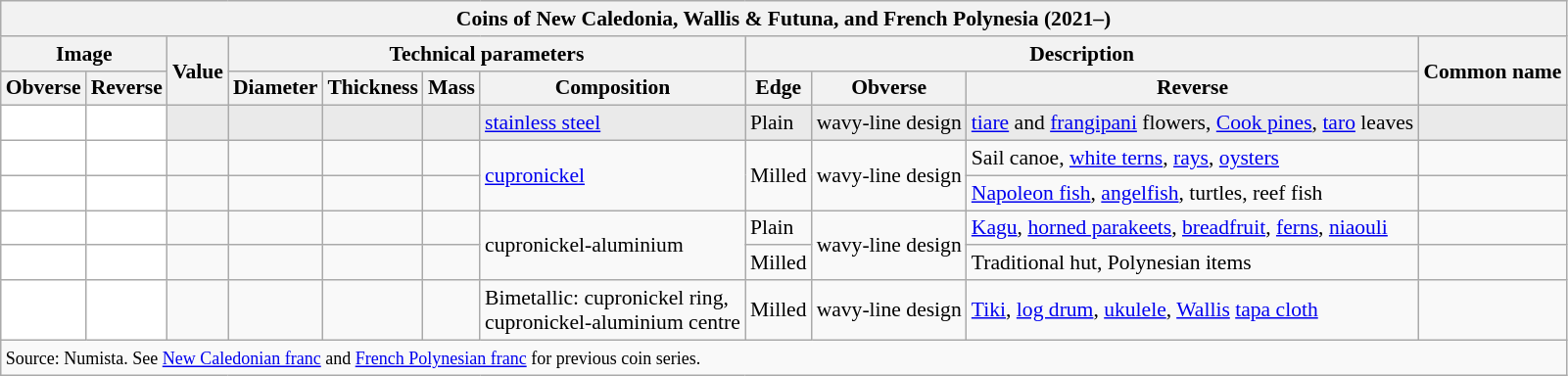<table class="wikitable" style="font-size: 90%">
<tr>
<th colspan="11">Coins of New Caledonia, Wallis & Futuna, and French Polynesia (2021–)</th>
</tr>
<tr>
<th colspan="2">Image</th>
<th rowspan="2">Value</th>
<th colspan="4">Technical parameters</th>
<th colspan="3">Description</th>
<th rowspan="2">Common name</th>
</tr>
<tr>
<th>Obverse</th>
<th>Reverse</th>
<th>Diameter</th>
<th>Thickness</th>
<th>Mass</th>
<th>Composition</th>
<th>Edge</th>
<th>Obverse</th>
<th>Reverse</th>
</tr>
<tr style="background:#eaeaea">
<td align="center" style="background:white"></td>
<td align="center" style="background:white"></td>
<td></td>
<td></td>
<td></td>
<td></td>
<td><a href='#'>stainless steel</a></td>
<td>Plain</td>
<td>wavy-line design</td>
<td><a href='#'>tiare</a> and <a href='#'>frangipani</a> flowers, <a href='#'>Cook pines</a>, <a href='#'>taro</a> leaves</td>
<td></td>
</tr>
<tr>
<td align="center" style="background:white"></td>
<td align="center" style="background:white"></td>
<td></td>
<td></td>
<td></td>
<td></td>
<td rowspan="2"><a href='#'>cupronickel</a></td>
<td rowspan="2">Milled</td>
<td rowspan="2">wavy-line design</td>
<td>Sail canoe, <a href='#'>white terns</a>, <a href='#'>rays</a>, <a href='#'>oysters</a></td>
<td></td>
</tr>
<tr>
<td align="center" style="background:white"></td>
<td align="center" style="background:white"></td>
<td></td>
<td></td>
<td></td>
<td></td>
<td><a href='#'>Napoleon fish</a>, <a href='#'>angelfish</a>, turtles, reef fish</td>
<td></td>
</tr>
<tr>
<td align="center" style="background:white"></td>
<td align="center" style="background:white"></td>
<td></td>
<td></td>
<td></td>
<td></td>
<td rowspan="2">cupronickel-aluminium</td>
<td>Plain</td>
<td rowspan="2">wavy-line design</td>
<td><a href='#'>Kagu</a>, <a href='#'>horned parakeets</a>, <a href='#'>breadfruit</a>, <a href='#'>ferns</a>, <a href='#'>niaouli</a></td>
<td></td>
</tr>
<tr>
<td align="center" style="background:white"></td>
<td align="center" style="background:white"></td>
<td></td>
<td></td>
<td></td>
<td></td>
<td>Milled</td>
<td>Traditional  hut, Polynesian items</td>
<td></td>
</tr>
<tr>
<td align="center" style="background:white"></td>
<td align="center" style="background:white"></td>
<td></td>
<td></td>
<td></td>
<td></td>
<td>Bimetallic: cupronickel ring,<br>cupronickel-aluminium centre</td>
<td>Milled</td>
<td>wavy-line design</td>
<td><a href='#'>Tiki</a>, <a href='#'>log drum</a>, <a href='#'>ukulele</a>, <a href='#'>Wallis</a> <a href='#'>tapa cloth</a></td>
<td></td>
</tr>
<tr>
<td colspan="11"> <small>Source: Numista. See <a href='#'>New Caledonian franc</a> and <a href='#'>French Polynesian franc</a> for previous coin series.</small></td>
</tr>
</table>
